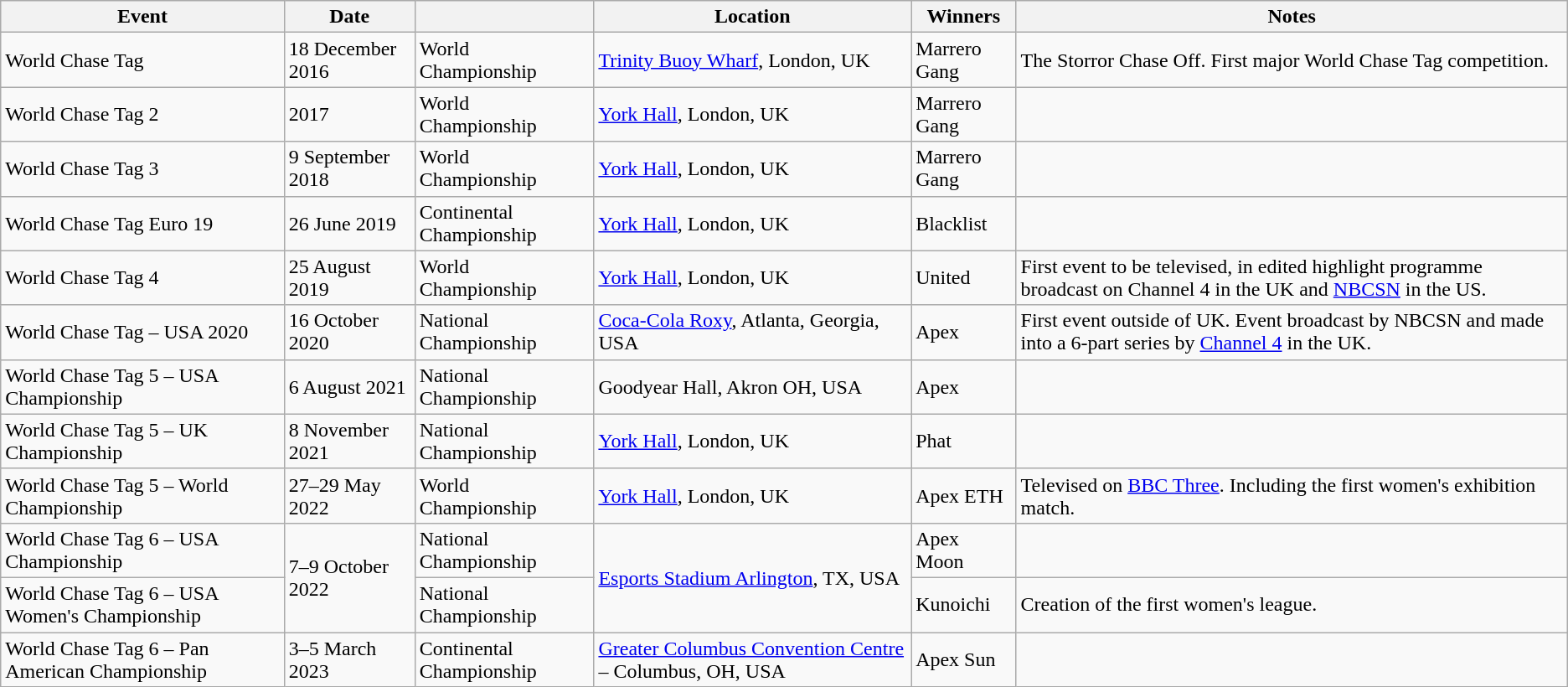<table class="wikitable">
<tr>
<th>Event</th>
<th>Date</th>
<th></th>
<th>Location</th>
<th>Winners</th>
<th>Notes</th>
</tr>
<tr>
<td>World Chase Tag</td>
<td>18 December 2016</td>
<td>World Championship</td>
<td><a href='#'>Trinity Buoy Wharf</a>, London, UK</td>
<td>Marrero Gang</td>
<td>The Storror Chase Off. First major World Chase Tag competition.</td>
</tr>
<tr>
<td>World Chase Tag 2</td>
<td>2017</td>
<td>World Championship</td>
<td><a href='#'>York Hall</a>, London, UK</td>
<td>Marrero Gang</td>
<td></td>
</tr>
<tr>
<td>World Chase Tag 3</td>
<td>9 September 2018</td>
<td>World Championship</td>
<td><a href='#'>York Hall</a>, London, UK</td>
<td>Marrero Gang</td>
<td></td>
</tr>
<tr>
<td>World Chase Tag Euro 19</td>
<td>26 June 2019</td>
<td>Continental Championship</td>
<td><a href='#'>York Hall</a>, London, UK</td>
<td>Blacklist</td>
<td></td>
</tr>
<tr>
<td>World Chase Tag 4</td>
<td>25 August 2019</td>
<td>World Championship</td>
<td><a href='#'>York Hall</a>, London, UK</td>
<td>United</td>
<td>First event to be televised, in edited highlight programme broadcast on Channel 4 in the UK and <a href='#'>NBCSN</a> in the US.</td>
</tr>
<tr>
<td>World Chase Tag – USA 2020</td>
<td>16 October 2020</td>
<td>National Championship</td>
<td><a href='#'>Coca-Cola Roxy</a>, Atlanta, Georgia, USA</td>
<td>Apex</td>
<td>First event outside of UK. Event broadcast by NBCSN and made into a 6-part series by <a href='#'>Channel 4</a> in the UK.</td>
</tr>
<tr>
<td>World Chase Tag 5 – USA Championship</td>
<td>6 August 2021</td>
<td>National Championship</td>
<td>Goodyear Hall, Akron OH, USA</td>
<td>Apex</td>
<td></td>
</tr>
<tr>
<td>World Chase Tag 5 – UK Championship</td>
<td>8 November 2021</td>
<td>National Championship</td>
<td><a href='#'>York Hall</a>, London, UK</td>
<td>Phat</td>
<td></td>
</tr>
<tr>
<td>World Chase Tag 5 – World Championship</td>
<td>27–29 May 2022</td>
<td>World Championship</td>
<td><a href='#'>York Hall</a>, London, UK</td>
<td>Apex ETH</td>
<td>Televised on <a href='#'>BBC Three</a>. Including the first women's exhibition match.</td>
</tr>
<tr>
<td>World Chase Tag 6 – USA Championship</td>
<td rowspan="2">7–9 October 2022</td>
<td>National Championship</td>
<td rowspan="2"><a href='#'>Esports Stadium Arlington</a>, TX, USA</td>
<td>Apex Moon</td>
<td></td>
</tr>
<tr>
<td>World Chase Tag 6 – USA Women's Championship</td>
<td>National Championship</td>
<td>Kunoichi</td>
<td>Creation of the first women's league.</td>
</tr>
<tr>
<td>World Chase Tag 6 – Pan American Championship</td>
<td>3–5 March 2023</td>
<td>Continental Championship</td>
<td><a href='#'>Greater Columbus Convention Centre</a> – Columbus, OH, USA</td>
<td>Apex Sun</td>
<td></td>
</tr>
</table>
